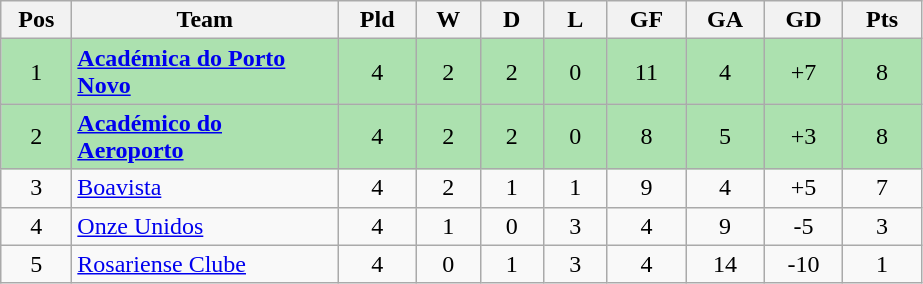<table class="wikitable" style="text-align: center;">
<tr>
<th style="width: 40px;">Pos</th>
<th style="width: 170px;">Team</th>
<th style="width: 45px;">Pld</th>
<th style="width: 35px;">W</th>
<th style="width: 35px;">D</th>
<th style="width: 35px;">L</th>
<th style="width: 45px;">GF</th>
<th style="width: 45px;">GA</th>
<th style="width: 45px;">GD</th>
<th style="width: 45px;">Pts</th>
</tr>
<tr style="background:#ACE1AF;">
<td>1</td>
<td style="text-align: left;"><strong><a href='#'>Académica do Porto Novo</a></strong></td>
<td>4</td>
<td>2</td>
<td>2</td>
<td>0</td>
<td>11</td>
<td>4</td>
<td>+7</td>
<td>8</td>
</tr>
<tr style="background:#ACE1AF;">
<td>2</td>
<td style="text-align: left;"><strong><a href='#'>Académico do Aeroporto</a></strong></td>
<td>4</td>
<td>2</td>
<td>2</td>
<td>0</td>
<td>8</td>
<td>5</td>
<td>+3</td>
<td>8</td>
</tr>
<tr>
<td>3</td>
<td style="text-align: left;"><a href='#'>Boavista</a></td>
<td>4</td>
<td>2</td>
<td>1</td>
<td>1</td>
<td>9</td>
<td>4</td>
<td>+5</td>
<td>7</td>
</tr>
<tr>
<td>4</td>
<td style="text-align: left;"><a href='#'>Onze Unidos</a></td>
<td>4</td>
<td>1</td>
<td>0</td>
<td>3</td>
<td>4</td>
<td>9</td>
<td>-5</td>
<td>3</td>
</tr>
<tr>
<td>5</td>
<td style="text-align: left;"><a href='#'>Rosariense Clube</a></td>
<td>4</td>
<td>0</td>
<td>1</td>
<td>3</td>
<td>4</td>
<td>14</td>
<td>-10</td>
<td>1</td>
</tr>
</table>
